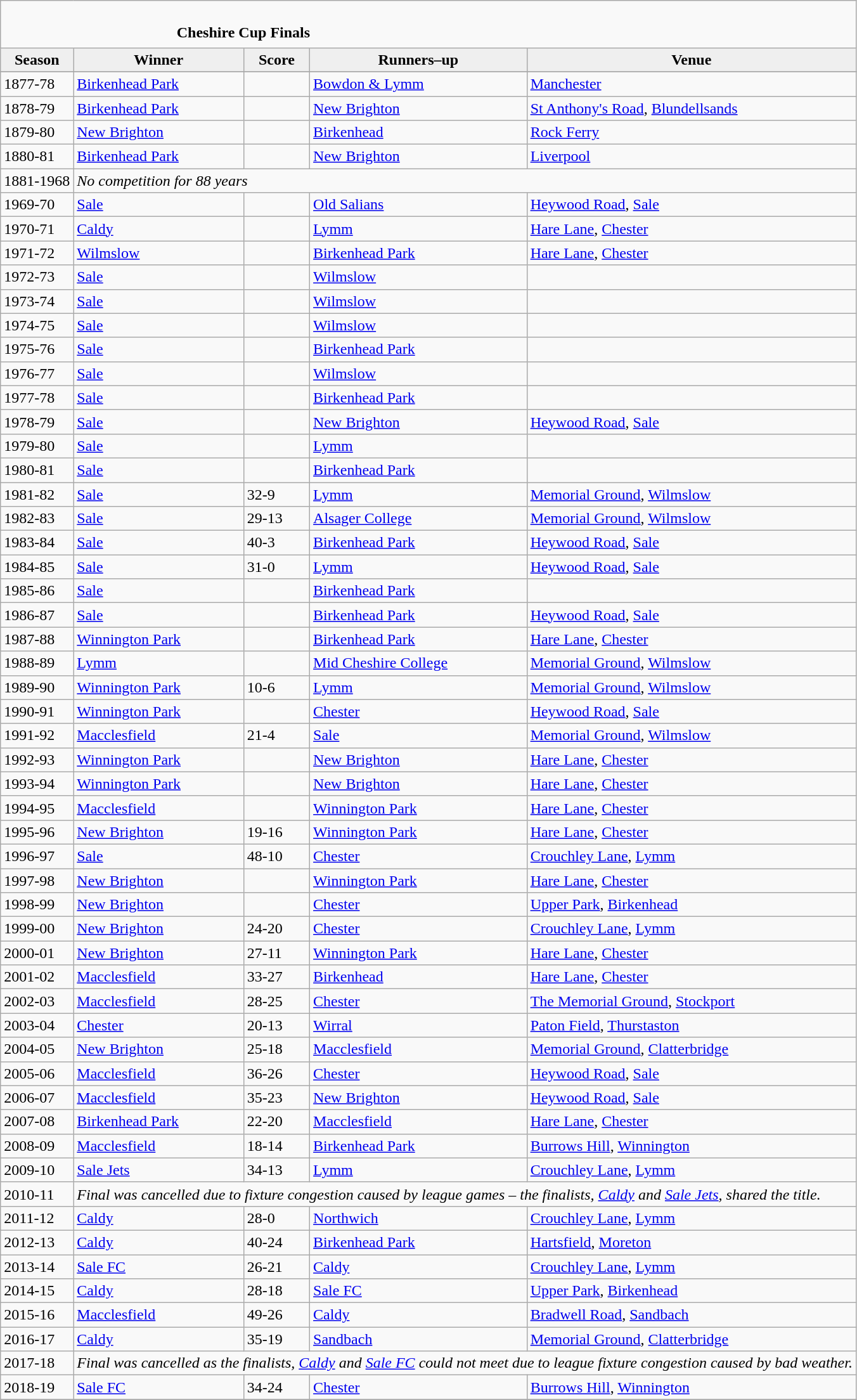<table class="wikitable" style="text-align: left;">
<tr>
<td colspan="5" cellpadding="0" cellspacing="0"><br><table border="0" style="width:100%;" cellpadding="0" cellspacing="0">
<tr>
<td style="width:20%; border:0;"></td>
<td style="border:0;"><strong>Cheshire Cup Finals</strong></td>
<td style="width:20%; border:0;"></td>
</tr>
</table>
</td>
</tr>
<tr>
<th style="background:#efefef;">Season</th>
<th style="background:#efefef">Winner</th>
<th style="background:#efefef">Score</th>
<th style="background:#efefef;">Runners–up</th>
<th style="background:#efefef;">Venue</th>
</tr>
<tr align=left>
</tr>
<tr>
<td>1877-78</td>
<td><a href='#'>Birkenhead Park</a></td>
<td></td>
<td><a href='#'>Bowdon & Lymm</a></td>
<td><a href='#'>Manchester</a></td>
</tr>
<tr>
<td>1878-79</td>
<td><a href='#'>Birkenhead Park</a></td>
<td></td>
<td><a href='#'>New Brighton</a></td>
<td><a href='#'>St Anthony's Road</a>, <a href='#'>Blundellsands</a></td>
</tr>
<tr>
<td>1879-80</td>
<td><a href='#'>New Brighton</a></td>
<td></td>
<td><a href='#'>Birkenhead</a></td>
<td><a href='#'>Rock Ferry</a></td>
</tr>
<tr>
<td>1880-81</td>
<td><a href='#'>Birkenhead Park</a></td>
<td></td>
<td><a href='#'>New Brighton</a></td>
<td><a href='#'>Liverpool</a></td>
</tr>
<tr>
<td>1881-1968</td>
<td colspan="4"><em>No competition for 88 years</em></td>
</tr>
<tr>
<td>1969-70</td>
<td><a href='#'>Sale</a></td>
<td></td>
<td><a href='#'>Old Salians</a></td>
<td><a href='#'>Heywood Road</a>, <a href='#'>Sale</a></td>
</tr>
<tr>
<td>1970-71</td>
<td><a href='#'>Caldy</a></td>
<td></td>
<td><a href='#'>Lymm</a></td>
<td><a href='#'>Hare Lane</a>, <a href='#'>Chester</a></td>
</tr>
<tr>
<td>1971-72</td>
<td><a href='#'>Wilmslow</a></td>
<td></td>
<td><a href='#'>Birkenhead Park</a></td>
<td><a href='#'>Hare Lane</a>, <a href='#'>Chester</a></td>
</tr>
<tr>
<td>1972-73</td>
<td><a href='#'>Sale</a></td>
<td></td>
<td><a href='#'>Wilmslow</a></td>
<td></td>
</tr>
<tr>
<td>1973-74</td>
<td><a href='#'>Sale</a></td>
<td></td>
<td><a href='#'>Wilmslow</a></td>
<td></td>
</tr>
<tr>
<td>1974-75</td>
<td><a href='#'>Sale</a></td>
<td></td>
<td><a href='#'>Wilmslow</a></td>
<td></td>
</tr>
<tr>
<td>1975-76</td>
<td><a href='#'>Sale</a></td>
<td></td>
<td><a href='#'>Birkenhead Park</a></td>
<td></td>
</tr>
<tr>
<td>1976-77</td>
<td><a href='#'>Sale</a></td>
<td></td>
<td><a href='#'>Wilmslow</a></td>
<td></td>
</tr>
<tr>
<td>1977-78</td>
<td><a href='#'>Sale</a></td>
<td></td>
<td><a href='#'>Birkenhead Park</a></td>
<td></td>
</tr>
<tr>
<td>1978-79</td>
<td><a href='#'>Sale</a></td>
<td></td>
<td><a href='#'>New Brighton</a></td>
<td><a href='#'>Heywood Road</a>, <a href='#'>Sale</a></td>
</tr>
<tr>
<td>1979-80</td>
<td><a href='#'>Sale</a></td>
<td></td>
<td><a href='#'>Lymm</a></td>
<td></td>
</tr>
<tr>
<td>1980-81</td>
<td><a href='#'>Sale</a></td>
<td></td>
<td><a href='#'>Birkenhead Park</a></td>
<td></td>
</tr>
<tr>
<td>1981-82</td>
<td><a href='#'>Sale</a></td>
<td>32-9</td>
<td><a href='#'>Lymm</a></td>
<td><a href='#'>Memorial Ground</a>, <a href='#'>Wilmslow</a></td>
</tr>
<tr>
<td>1982-83</td>
<td><a href='#'>Sale</a></td>
<td>29-13</td>
<td><a href='#'>Alsager College</a></td>
<td><a href='#'>Memorial Ground</a>, <a href='#'>Wilmslow</a></td>
</tr>
<tr>
<td>1983-84</td>
<td><a href='#'>Sale</a></td>
<td>40-3</td>
<td><a href='#'>Birkenhead Park</a></td>
<td><a href='#'>Heywood Road</a>, <a href='#'>Sale</a></td>
</tr>
<tr>
<td>1984-85</td>
<td><a href='#'>Sale</a></td>
<td>31-0</td>
<td><a href='#'>Lymm</a></td>
<td><a href='#'>Heywood Road</a>, <a href='#'>Sale</a></td>
</tr>
<tr>
<td>1985-86</td>
<td><a href='#'>Sale</a></td>
<td></td>
<td><a href='#'>Birkenhead Park</a></td>
<td></td>
</tr>
<tr>
<td>1986-87</td>
<td><a href='#'>Sale</a></td>
<td></td>
<td><a href='#'>Birkenhead Park</a></td>
<td><a href='#'>Heywood Road</a>, <a href='#'>Sale</a></td>
</tr>
<tr>
<td>1987-88</td>
<td><a href='#'>Winnington Park</a></td>
<td></td>
<td><a href='#'>Birkenhead Park</a></td>
<td><a href='#'>Hare Lane</a>, <a href='#'>Chester</a></td>
</tr>
<tr>
<td>1988-89</td>
<td><a href='#'>Lymm</a></td>
<td></td>
<td><a href='#'>Mid Cheshire College</a></td>
<td><a href='#'>Memorial Ground</a>, <a href='#'>Wilmslow</a></td>
</tr>
<tr>
<td>1989-90</td>
<td><a href='#'>Winnington Park</a></td>
<td>10-6</td>
<td><a href='#'>Lymm</a></td>
<td><a href='#'>Memorial Ground</a>, <a href='#'>Wilmslow</a></td>
</tr>
<tr>
<td>1990-91</td>
<td><a href='#'>Winnington Park</a></td>
<td></td>
<td><a href='#'>Chester</a></td>
<td><a href='#'>Heywood Road</a>, <a href='#'>Sale</a></td>
</tr>
<tr>
<td>1991-92</td>
<td><a href='#'>Macclesfield</a></td>
<td>21-4</td>
<td><a href='#'>Sale</a></td>
<td><a href='#'>Memorial Ground</a>, <a href='#'>Wilmslow</a></td>
</tr>
<tr>
<td>1992-93</td>
<td><a href='#'>Winnington Park</a></td>
<td></td>
<td><a href='#'>New Brighton</a></td>
<td><a href='#'>Hare Lane</a>, <a href='#'>Chester</a></td>
</tr>
<tr>
<td>1993-94</td>
<td><a href='#'>Winnington Park</a></td>
<td></td>
<td><a href='#'>New Brighton</a></td>
<td><a href='#'>Hare Lane</a>, <a href='#'>Chester</a></td>
</tr>
<tr>
<td>1994-95</td>
<td><a href='#'>Macclesfield</a></td>
<td></td>
<td><a href='#'>Winnington Park</a></td>
<td><a href='#'>Hare Lane</a>, <a href='#'>Chester</a></td>
</tr>
<tr>
<td>1995-96</td>
<td><a href='#'>New Brighton</a></td>
<td>19-16</td>
<td><a href='#'>Winnington Park</a></td>
<td><a href='#'>Hare Lane</a>, <a href='#'>Chester</a></td>
</tr>
<tr>
<td>1996-97</td>
<td><a href='#'>Sale</a></td>
<td>48-10</td>
<td><a href='#'>Chester</a></td>
<td><a href='#'>Crouchley Lane</a>, <a href='#'>Lymm</a></td>
</tr>
<tr>
<td>1997-98</td>
<td><a href='#'>New Brighton</a></td>
<td></td>
<td><a href='#'>Winnington Park</a></td>
<td><a href='#'>Hare Lane</a>, <a href='#'>Chester</a></td>
</tr>
<tr>
<td>1998-99</td>
<td><a href='#'>New Brighton</a></td>
<td></td>
<td><a href='#'>Chester</a></td>
<td><a href='#'>Upper Park</a>, <a href='#'>Birkenhead</a></td>
</tr>
<tr>
<td>1999-00</td>
<td><a href='#'>New Brighton</a></td>
<td>24-20</td>
<td><a href='#'>Chester</a></td>
<td><a href='#'>Crouchley Lane</a>, <a href='#'>Lymm</a></td>
</tr>
<tr>
<td>2000-01</td>
<td><a href='#'>New Brighton</a></td>
<td>27-11</td>
<td><a href='#'>Winnington Park</a></td>
<td><a href='#'>Hare Lane</a>, <a href='#'>Chester</a></td>
</tr>
<tr>
<td>2001-02</td>
<td><a href='#'>Macclesfield</a></td>
<td>33-27</td>
<td><a href='#'>Birkenhead</a></td>
<td><a href='#'>Hare Lane</a>, <a href='#'>Chester</a></td>
</tr>
<tr>
<td>2002-03</td>
<td><a href='#'>Macclesfield</a></td>
<td>28-25</td>
<td><a href='#'>Chester</a></td>
<td><a href='#'>The Memorial Ground</a>, <a href='#'>Stockport</a></td>
</tr>
<tr>
<td>2003-04</td>
<td><a href='#'>Chester</a></td>
<td>20-13</td>
<td><a href='#'>Wirral</a></td>
<td><a href='#'>Paton Field</a>, <a href='#'>Thurstaston</a></td>
</tr>
<tr>
<td>2004-05</td>
<td><a href='#'>New Brighton</a></td>
<td>25-18</td>
<td><a href='#'>Macclesfield</a></td>
<td><a href='#'>Memorial Ground</a>, <a href='#'>Clatterbridge</a></td>
</tr>
<tr>
<td>2005-06</td>
<td><a href='#'>Macclesfield</a></td>
<td>36-26</td>
<td><a href='#'>Chester</a></td>
<td><a href='#'>Heywood Road</a>, <a href='#'>Sale</a></td>
</tr>
<tr>
<td>2006-07</td>
<td><a href='#'>Macclesfield</a></td>
<td>35-23</td>
<td><a href='#'>New Brighton</a></td>
<td><a href='#'>Heywood Road</a>, <a href='#'>Sale</a></td>
</tr>
<tr>
<td>2007-08</td>
<td><a href='#'>Birkenhead Park</a></td>
<td>22-20</td>
<td><a href='#'>Macclesfield</a></td>
<td><a href='#'>Hare Lane</a>, <a href='#'>Chester</a></td>
</tr>
<tr>
<td>2008-09</td>
<td><a href='#'>Macclesfield</a></td>
<td>18-14</td>
<td><a href='#'>Birkenhead Park</a></td>
<td><a href='#'>Burrows Hill</a>, <a href='#'>Winnington</a></td>
</tr>
<tr>
<td>2009-10</td>
<td><a href='#'>Sale Jets</a></td>
<td>34-13</td>
<td><a href='#'>Lymm</a></td>
<td><a href='#'>Crouchley Lane</a>, <a href='#'>Lymm</a></td>
</tr>
<tr>
<td>2010-11</td>
<td colspan="4"><em>Final was cancelled due to fixture congestion caused by league games – the finalists, <a href='#'>Caldy</a> and <a href='#'>Sale Jets</a>, shared the title.</em></td>
</tr>
<tr>
<td>2011-12</td>
<td><a href='#'>Caldy</a></td>
<td>28-0</td>
<td><a href='#'>Northwich</a></td>
<td><a href='#'>Crouchley Lane</a>, <a href='#'>Lymm</a></td>
</tr>
<tr>
<td>2012-13</td>
<td><a href='#'>Caldy</a></td>
<td>40-24</td>
<td><a href='#'>Birkenhead Park</a></td>
<td><a href='#'>Hartsfield</a>, <a href='#'>Moreton</a></td>
</tr>
<tr>
<td>2013-14</td>
<td><a href='#'>Sale FC</a></td>
<td>26-21</td>
<td><a href='#'>Caldy</a></td>
<td><a href='#'>Crouchley Lane</a>, <a href='#'>Lymm</a></td>
</tr>
<tr>
<td>2014-15</td>
<td><a href='#'>Caldy</a></td>
<td>28-18</td>
<td><a href='#'>Sale FC</a></td>
<td><a href='#'>Upper Park</a>, <a href='#'>Birkenhead</a></td>
</tr>
<tr>
<td>2015-16</td>
<td><a href='#'>Macclesfield</a></td>
<td>49-26</td>
<td><a href='#'>Caldy</a></td>
<td><a href='#'>Bradwell Road</a>, <a href='#'>Sandbach</a></td>
</tr>
<tr>
<td>2016-17</td>
<td><a href='#'>Caldy</a></td>
<td>35-19</td>
<td><a href='#'>Sandbach</a></td>
<td><a href='#'>Memorial Ground</a>, <a href='#'>Clatterbridge</a></td>
</tr>
<tr>
<td>2017-18</td>
<td colspan="4"><em>Final was cancelled as the finalists, <a href='#'>Caldy</a> and <a href='#'>Sale FC</a> could not meet due to league fixture congestion caused by bad weather.</em></td>
</tr>
<tr>
<td>2018-19</td>
<td><a href='#'>Sale FC</a></td>
<td>34-24</td>
<td><a href='#'>Chester</a></td>
<td><a href='#'>Burrows Hill</a>, <a href='#'>Winnington</a></td>
</tr>
<tr>
</tr>
</table>
